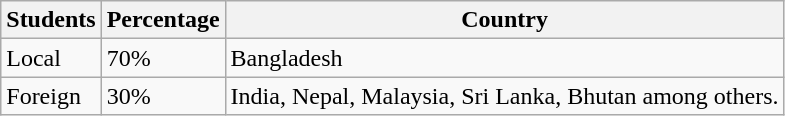<table class="wikitable">
<tr>
<th>Students</th>
<th>Percentage</th>
<th>Country</th>
</tr>
<tr>
<td>Local</td>
<td>70%</td>
<td>Bangladesh</td>
</tr>
<tr>
<td>Foreign</td>
<td>30%</td>
<td>India, Nepal, Malaysia, Sri Lanka, Bhutan among others.</td>
</tr>
</table>
